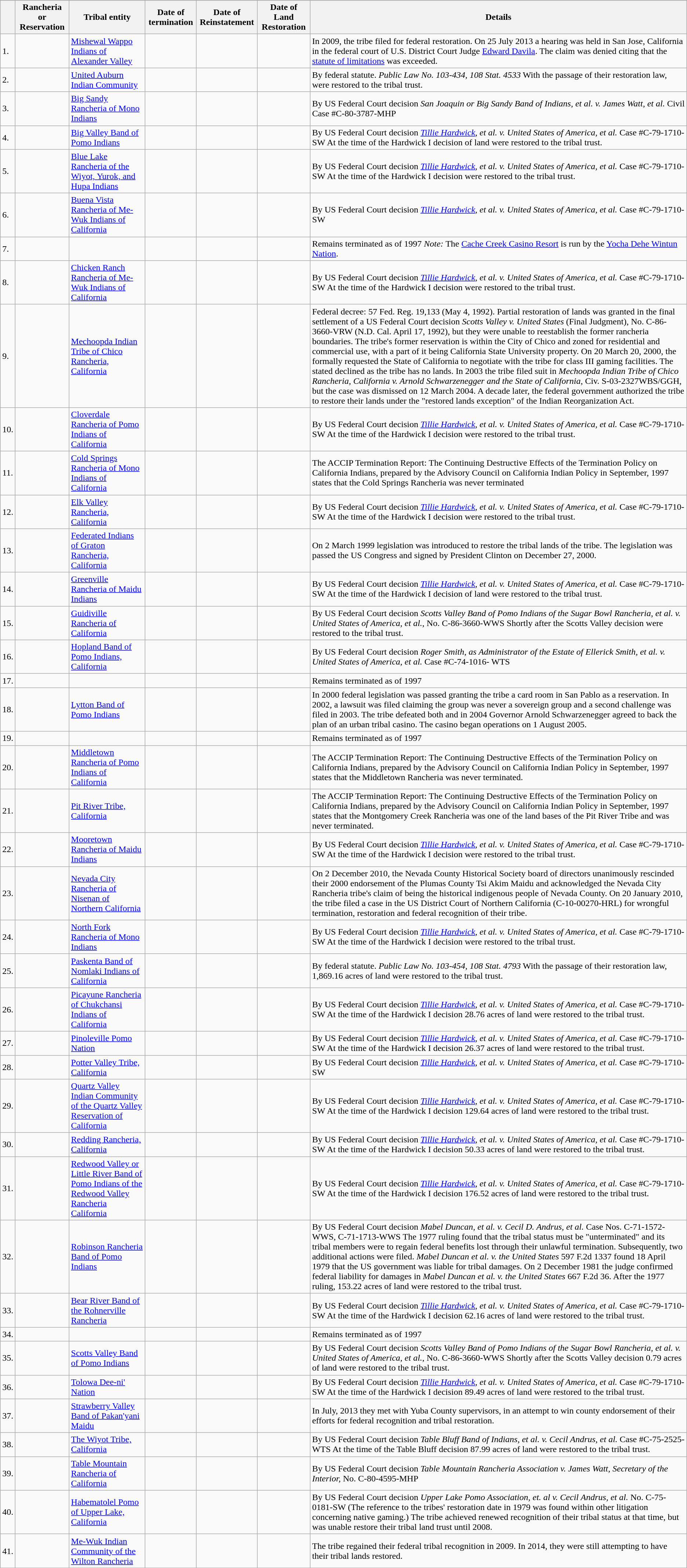<table class="wikitable sortable">
<tr>
</tr>
<tr>
<th></th>
<th>Rancheria or Reservation</th>
<th>Tribal entity</th>
<th>Date of termination</th>
<th>Date of Reinstatement</th>
<th>Date of Land Restoration</th>
<th>Details</th>
</tr>
<tr>
<td>1.</td>
<td></td>
<td><a href='#'>Mishewal Wappo Indians of Alexander Valley</a></td>
<td></td>
<td></td>
<td></td>
<td>In 2009, the tribe filed for federal restoration. On 25 July 2013 a hearing was held in San Jose, California in the federal court of U.S. District Court Judge <a href='#'>Edward Davila</a>.  The claim was denied citing that the <a href='#'>statute of limitations</a> was exceeded.</td>
</tr>
<tr>
<td>2.</td>
<td></td>
<td><a href='#'>United Auburn Indian Community</a></td>
<td></td>
<td></td>
<td></td>
<td>By federal statute. <em>Public Law No. 103-434, 108 Stat. 4533</em> With the passage of their restoration law,  were restored to the tribal trust.</td>
</tr>
<tr>
<td>3.</td>
<td></td>
<td><a href='#'>Big Sandy Rancheria of Mono Indians</a></td>
<td></td>
<td></td>
<td></td>
<td>By US Federal Court decision <em>San Joaquin or Big Sandy Band of Indians, et al. v. James Watt, et al.</em> Civil Case #C-80-3787-MHP</td>
</tr>
<tr>
<td>4.</td>
<td></td>
<td><a href='#'>Big Valley Band of Pomo Indians</a></td>
<td></td>
<td></td>
<td></td>
<td>By US Federal Court decision <em><a href='#'>Tillie Hardwick</a>, et al. v. United States of America, et al.</em> Case #C-79-1710-SW At the time of the Hardwick I decision  of land were restored to the tribal trust.</td>
</tr>
<tr>
<td>5.</td>
<td></td>
<td><a href='#'>Blue Lake Rancheria of the Wiyot, Yurok, and Hupa Indians</a></td>
<td></td>
<td></td>
<td></td>
<td>By US Federal Court decision <em><a href='#'>Tillie Hardwick</a>, et al. v. United States of America, et al.</em> Case #C-79-1710-SW At the time of the Hardwick I decision  were restored to the tribal trust.</td>
</tr>
<tr>
<td>6.</td>
<td></td>
<td><a href='#'>Buena Vista Rancheria of Me-Wuk Indians of California</a></td>
<td></td>
<td></td>
<td></td>
<td>By US Federal Court decision <em><a href='#'>Tillie Hardwick</a>, et al. v. United States of America, et al.</em> Case #C-79-1710-SW</td>
</tr>
<tr>
<td>7.</td>
<td></td>
<td></td>
<td></td>
<td></td>
<td></td>
<td>Remains terminated as of 1997 <em>Note:</em> The <a href='#'>Cache Creek Casino Resort</a> is run by the <a href='#'>Yocha Dehe Wintun Nation</a>.</td>
</tr>
<tr>
<td>8.</td>
<td></td>
<td><a href='#'>Chicken Ranch Rancheria of Me-Wuk Indians of California</a></td>
<td></td>
<td></td>
<td></td>
<td>By US Federal Court decision <em><a href='#'>Tillie Hardwick</a>, et al. v. United States of America, et al.</em> Case #C-79-1710-SW At the time of the Hardwick I decision  were restored to the tribal trust.</td>
</tr>
<tr>
<td>9.</td>
<td></td>
<td><a href='#'>Mechoopda Indian Tribe of Chico Rancheria, California</a></td>
<td></td>
<td></td>
<td></td>
<td>Federal decree: 57 Fed. Reg. 19,133 (May 4, 1992). Partial restoration of lands was granted in the final settlement of a US Federal Court decision <em>Scotts Valley v. United States</em> (Final Judgment), No. C-86-3660-VRW (N.D. Cal. April 17, 1992), but they were unable to reestablish the former rancheria boundaries. The tribe's former reservation is within the City of Chico and zoned for residential and commercial use, with a part of it being California State University property. On 20 March 20, 2000, the formally requested the State of California to negotiate with the tribe for class III gaming facilities. The stated declined as the tribe has no lands. In 2003 the tribe filed suit in <em>Mechoopda Indian Tribe of Chico Rancheria, California v. Arnold Schwarzenegger and the State of California</em>, Civ. S-03-2327WBS/GGH, but the case was dismissed on 12 March 2004. A decade later, the federal government authorized the tribe to restore their lands under the "restored lands exception" of the Indian Reorganization Act.</td>
</tr>
<tr>
<td>10.</td>
<td></td>
<td><a href='#'>Cloverdale Rancheria of Pomo Indians of California</a></td>
<td></td>
<td></td>
<td></td>
<td>By US Federal Court decision <em><a href='#'>Tillie Hardwick</a>, et al. v. United States of America, et al.</em> Case #C-79-1710-SW At the time of the Hardwick I decision  were restored to the tribal trust.</td>
</tr>
<tr>
<td>11.</td>
<td></td>
<td><a href='#'>Cold Springs Rancheria of Mono Indians of California</a></td>
<td></td>
<td></td>
<td></td>
<td>The ACCIP Termination Report: The Continuing Destructive Effects of the Termination Policy on California Indians, prepared by the Advisory Council on California Indian Policy in September, 1997 states that the Cold Springs Rancheria was never terminated</td>
</tr>
<tr>
<td>12.</td>
<td></td>
<td><a href='#'>Elk Valley Rancheria, California</a></td>
<td></td>
<td></td>
<td></td>
<td>By US Federal Court decision <em><a href='#'>Tillie Hardwick</a>, et al. v. United States of America, et al.</em> Case #C-79-1710-SW At the time of the Hardwick I decision  were restored to the tribal trust.</td>
</tr>
<tr>
<td>13.</td>
<td></td>
<td><a href='#'>Federated Indians of Graton Rancheria, California</a></td>
<td></td>
<td></td>
<td></td>
<td>On 2 March 1999 legislation was introduced to restore the tribal lands of the tribe.  The legislation was passed the US Congress and signed by President Clinton on December 27, 2000.</td>
</tr>
<tr>
<td>14.</td>
<td></td>
<td><a href='#'>Greenville Rancheria of Maidu Indians</a></td>
<td></td>
<td></td>
<td></td>
<td>By US Federal Court decision <em><a href='#'>Tillie Hardwick</a>, et al. v. United States of America, et al.</em> Case #C-79-1710-SW At the time of the Hardwick I decision  of land were restored to the tribal trust.</td>
</tr>
<tr>
<td>15.</td>
<td></td>
<td><a href='#'>Guidiville Rancheria of California</a></td>
<td></td>
<td></td>
<td></td>
<td>By US Federal Court decision <em>Scotts Valley Band of Pomo Indians of the Sugar Bowl Rancheria, et al. v. United States of America, et al.</em>, No. C-86-3660-WWS Shortly after the Scotts Valley decision  were restored to the tribal trust.</td>
</tr>
<tr>
<td>16.</td>
<td></td>
<td><a href='#'>Hopland Band of Pomo Indians, California</a></td>
<td></td>
<td></td>
<td></td>
<td>By US Federal Court decision <em>Roger Smith, as Administrator of the Estate of Ellerick Smith, et al. v. United States of America, et al.</em> Case #C-74-1016- WTS</td>
</tr>
<tr>
<td>17.</td>
<td></td>
<td></td>
<td></td>
<td></td>
<td></td>
<td>Remains terminated as of 1997</td>
</tr>
<tr>
<td>18.</td>
<td></td>
<td><a href='#'>Lytton Band of Pomo Indians</a></td>
<td></td>
<td></td>
<td></td>
<td>In 2000 federal legislation was passed granting the tribe a card room in San Pablo as a reservation. In 2002, a lawsuit was filed claiming the group was never a sovereign group and a second challenge was filed in 2003. The tribe defeated both and in 2004 Governor Arnold Schwarzenegger agreed to back the plan of an urban tribal casino.  The casino began operations on 1 August 2005.</td>
</tr>
<tr>
<td>19.</td>
<td></td>
<td></td>
<td></td>
<td></td>
<td></td>
<td>Remains terminated as of 1997</td>
</tr>
<tr>
<td>20.</td>
<td></td>
<td><a href='#'>Middletown Rancheria of Pomo Indians of California</a></td>
<td></td>
<td></td>
<td></td>
<td>The ACCIP Termination Report: The Continuing Destructive Effects of the Termination Policy on California Indians, prepared by the Advisory Council on California Indian Policy in September, 1997 states that the Middletown Rancheria was never terminated.</td>
</tr>
<tr>
<td>21.</td>
<td></td>
<td><a href='#'>Pit River Tribe, California</a></td>
<td></td>
<td></td>
<td></td>
<td>The ACCIP Termination Report: The Continuing Destructive Effects of the Termination Policy on California Indians, prepared by the Advisory Council on California Indian Policy in September, 1997 states that the Montgomery Creek Rancheria was one of the land bases of the Pit River Tribe and was never terminated.</td>
</tr>
<tr>
<td>22.</td>
<td></td>
<td><a href='#'>Mooretown Rancheria of Maidu Indians</a></td>
<td></td>
<td></td>
<td></td>
<td>By US Federal Court decision <em><a href='#'>Tillie Hardwick</a>, et al. v. United States of America, et al.</em> Case #C-79-1710-SW At the time of the Hardwick I decision  were restored to the tribal trust.</td>
</tr>
<tr>
<td>23.</td>
<td></td>
<td><a href='#'>Nevada City Rancheria of Nisenan of Northern California</a></td>
<td></td>
<td></td>
<td></td>
<td>On 2 December 2010, the Nevada County Historical Society board of directors unanimously rescinded their 2000 endorsement of the Plumas County Tsi Akim Maidu and acknowledged the Nevada City Rancheria tribe's claim of being the historical indigenous people of Nevada County. On 20 January 2010, the tribe filed a case in the US District Court of Northern California (C-10-00270-HRL) for wrongful termination, restoration and federal recognition of their tribe.</td>
</tr>
<tr>
<td>24.</td>
<td></td>
<td><a href='#'>North Fork Rancheria of Mono Indians</a></td>
<td></td>
<td></td>
<td></td>
<td>By US Federal Court decision <em><a href='#'>Tillie Hardwick</a>, et al. v. United States of America, et al.</em> Case #C-79-1710-SW At the time of the Hardwick I decision  were restored to the tribal trust.</td>
</tr>
<tr>
<td>25.</td>
<td></td>
<td><a href='#'>Paskenta Band of Nomlaki Indians of California</a></td>
<td></td>
<td></td>
<td></td>
<td>By federal statute. <em>Public Law No. 103-454, 108 Stat. 4793</em> With the passage of their restoration law, 1,869.16 acres of land were restored to the tribal trust.</td>
</tr>
<tr>
<td>26.</td>
<td></td>
<td><a href='#'>Picayune Rancheria of Chukchansi Indians of California</a></td>
<td></td>
<td></td>
<td></td>
<td>By US Federal Court decision <em><a href='#'>Tillie Hardwick</a>, et al. v. United States of America, et al.</em> Case #C-79-1710-SW At the time of the Hardwick I decision 28.76 acres of land were restored to the tribal trust.</td>
</tr>
<tr>
<td>27.</td>
<td></td>
<td><a href='#'>Pinoleville Pomo Nation</a></td>
<td></td>
<td></td>
<td></td>
<td>By US Federal Court decision <em><a href='#'>Tillie Hardwick</a>, et al. v. United States of America, et al.</em> Case #C-79-1710-SW At the time of the Hardwick I decision 26.37 acres of land were restored to the tribal trust.</td>
</tr>
<tr>
<td>28.</td>
<td></td>
<td><a href='#'>Potter Valley Tribe, California</a></td>
<td></td>
<td></td>
<td></td>
<td>By US Federal Court decision <em><a href='#'>Tillie Hardwick</a>, et al. v. United States of America, et al.</em> Case #C-79-1710-SW</td>
</tr>
<tr>
<td>29.</td>
<td></td>
<td><a href='#'>Quartz Valley Indian Community of the Quartz Valley Reservation of California</a></td>
<td></td>
<td></td>
<td></td>
<td>By US Federal Court decision <em><a href='#'>Tillie Hardwick</a>, et al. v. United States of America, et al.</em> Case #C-79-1710-SW At the time of the Hardwick I decision 129.64 acres of land were restored to the tribal trust.</td>
</tr>
<tr>
<td>30.</td>
<td></td>
<td><a href='#'>Redding Rancheria, California</a></td>
<td></td>
<td></td>
<td></td>
<td>By US Federal Court decision <em><a href='#'>Tillie Hardwick</a>, et al. v. United States of America, et al.</em> Case #C-79-1710-SW At the time of the Hardwick I decision 50.33 acres of land were restored to the tribal trust.</td>
</tr>
<tr>
<td>31.</td>
<td></td>
<td><a href='#'>Redwood Valley or Little River Band of Pomo Indians of the Redwood Valley Rancheria California</a></td>
<td></td>
<td></td>
<td></td>
<td>By US Federal Court decision <em><a href='#'>Tillie Hardwick</a>, et al. v. United States of America, et al.</em> Case #C-79-1710-SW At the time of the Hardwick I decision 176.52 acres of land were restored to the tribal trust.</td>
</tr>
<tr>
<td>32.</td>
<td></td>
<td><a href='#'>Robinson Rancheria Band of Pomo Indians</a></td>
<td></td>
<td></td>
<td></td>
<td>By US Federal Court decision <em>Mabel Duncan, et al. v. Cecil D. Andrus, et al.</em> Case Nos. C-71-1572-WWS, C-71-1713-WWS The 1977 ruling found that the tribal status must be "unterminated" and its tribal members were to regain federal benefits lost through their unlawful termination. Subsequently, two additional actions were filed. <em>Mabel Duncan et al. v. the United States</em> 597 F.2d 1337 found 18 April 1979 that the US government was liable for tribal damages. On 2 December 1981 the judge confirmed federal liability for damages in <em>Mabel Duncan et al. v. the United States</em> 667 F.2d 36. After the 1977 ruling, 153.22 acres of land were restored to the tribal trust.</td>
</tr>
<tr>
<td>33.</td>
<td></td>
<td><a href='#'>Bear River Band of the Rohnerville Rancheria</a></td>
<td></td>
<td></td>
<td></td>
<td>By US Federal Court decision <em><a href='#'>Tillie Hardwick</a>, et al. v. United States of America, et al.</em> Case #C-79-1710-SW At the time of the Hardwick I decision 62.16 acres of land were restored to the tribal trust.</td>
</tr>
<tr>
<td>34.</td>
<td></td>
<td></td>
<td></td>
<td></td>
<td></td>
<td>Remains terminated as of 1997</td>
</tr>
<tr>
<td>35.</td>
<td></td>
<td><a href='#'>Scotts Valley Band of Pomo Indians</a></td>
<td></td>
<td></td>
<td></td>
<td>By US Federal Court decision <em>Scotts Valley Band of Pomo Indians of the Sugar Bowl Rancheria, et al. v. United States of America, et al.</em>, No. C-86-3660-WWS Shortly after the Scotts Valley decision 0.79 acres of land were restored to the tribal trust.</td>
</tr>
<tr>
<td>36.</td>
<td></td>
<td><a href='#'>Tolowa Dee-ni' Nation</a></td>
<td></td>
<td></td>
<td></td>
<td>By US Federal Court decision <em><a href='#'>Tillie Hardwick</a>, et al. v. United States of America, et al.</em> Case #C-79-1710-SW At the time of the Hardwick I decision 89.49 acres of land were restored to the tribal trust.</td>
</tr>
<tr>
<td>37.</td>
<td></td>
<td><a href='#'>Strawberry Valley Band of Pakan'yani Maidu</a></td>
<td></td>
<td></td>
<td></td>
<td>In July, 2013 they met with Yuba County supervisors, in an attempt to win county endorsement of their efforts for federal recognition and tribal restoration.</td>
</tr>
<tr>
<td>38.</td>
<td></td>
<td><a href='#'>The Wiyot Tribe, California</a></td>
<td></td>
<td></td>
<td></td>
<td>By US Federal Court decision <em>Table Bluff Band of Indians, et al. v. Cecil Andrus, et al.</em> Case #C-75-2525-WTS At the time of the Table Bluff decision 87.99 acres of land were restored to the tribal trust.</td>
</tr>
<tr>
<td>39.</td>
<td></td>
<td><a href='#'>Table Mountain Rancheria of California</a></td>
<td></td>
<td></td>
<td></td>
<td>By US Federal Court decision <em>Table Mountain Rancheria Association v. James Watt, Secretary of the Interior,</em> No. C-80-4595-MHP</td>
</tr>
<tr>
<td>40.</td>
<td></td>
<td><a href='#'>Habematolel Pomo of Upper Lake, California</a></td>
<td></td>
<td></td>
<td></td>
<td>By US Federal Court decision <em>Upper Lake Pomo Association, et. al v. Cecil Andrus, et al.</em> No. C-75-0181-SW (The reference to the tribes' restoration date in 1979 was found within other litigation concerning native gaming.) The tribe achieved renewed recognition of their tribal status at that time, but was unable restore their tribal land trust until 2008.</td>
</tr>
<tr>
<td>41.</td>
<td></td>
<td><a href='#'>Me-Wuk Indian Community of the Wilton Rancheria</a></td>
<td></td>
<td></td>
<td></td>
<td>The tribe regained their federal tribal recognition in 2009. In 2014, they were still attempting to have their tribal lands restored.</td>
</tr>
<tr>
</tr>
</table>
